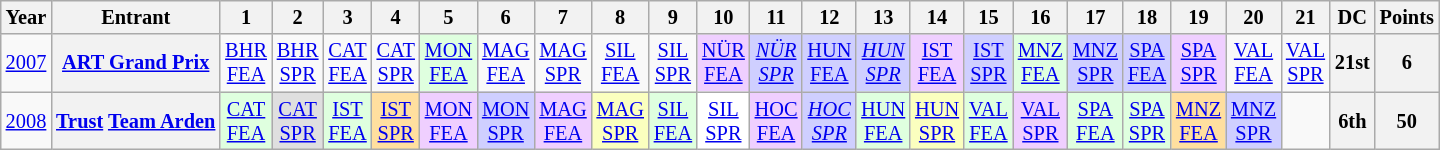<table class="wikitable" style="text-align:center; font-size:85%">
<tr>
<th>Year</th>
<th>Entrant</th>
<th>1</th>
<th>2</th>
<th>3</th>
<th>4</th>
<th>5</th>
<th>6</th>
<th>7</th>
<th>8</th>
<th>9</th>
<th>10</th>
<th>11</th>
<th>12</th>
<th>13</th>
<th>14</th>
<th>15</th>
<th>16</th>
<th>17</th>
<th>18</th>
<th>19</th>
<th>20</th>
<th>21</th>
<th>DC</th>
<th>Points</th>
</tr>
<tr>
<td><a href='#'>2007</a></td>
<th nowrap><a href='#'>ART Grand Prix</a></th>
<td><a href='#'>BHR<br>FEA</a></td>
<td><a href='#'>BHR<br>SPR</a></td>
<td><a href='#'>CAT<br>FEA</a></td>
<td><a href='#'>CAT<br>SPR</a></td>
<td style="background:#DFFFDF;"><a href='#'>MON<br>FEA</a><br></td>
<td><a href='#'>MAG<br>FEA</a></td>
<td><a href='#'>MAG<br>SPR</a></td>
<td><a href='#'>SIL<br>FEA</a></td>
<td><a href='#'>SIL<br>SPR</a></td>
<td style="background:#EFCFFF;"><a href='#'>NÜR<br>FEA</a><br></td>
<td style="background:#CFCFFF;"><em><a href='#'>NÜR<br>SPR</a></em><br></td>
<td style="background:#CFCFFF;"><a href='#'>HUN<br>FEA</a><br></td>
<td style="background:#CFCFFF;"><em><a href='#'>HUN<br>SPR</a></em><br></td>
<td style="background:#EFCFFF;"><a href='#'>IST<br>FEA</a><br></td>
<td style="background:#CFCFFF;"><a href='#'>IST<br>SPR</a><br></td>
<td style="background:#DFFFDF;"><a href='#'>MNZ<br>FEA</a><br></td>
<td style="background:#CFCFFF;"><a href='#'>MNZ<br>SPR</a><br></td>
<td style="background:#CFCFFF;"><a href='#'>SPA<br>FEA</a><br></td>
<td style="background:#EFCFFF;"><a href='#'>SPA<br>SPR</a><br></td>
<td><a href='#'>VAL<br>FEA</a></td>
<td><a href='#'>VAL<br>SPR</a></td>
<th>21st</th>
<th>6</th>
</tr>
<tr>
<td><a href='#'>2008</a></td>
<th nowrap><a href='#'>Trust</a> <a href='#'>Team Arden</a></th>
<td style="background:#DFFFDF;"><a href='#'>CAT<br>FEA</a><br></td>
<td style="background:#DFDFDF;"><a href='#'>CAT<br>SPR</a><br></td>
<td style="background:#DFFFDF;"><a href='#'>IST<br>FEA</a><br></td>
<td style="background:#FFDF9F;"><a href='#'>IST<br>SPR</a><br></td>
<td style="background:#EFCFFF;"><a href='#'>MON<br>FEA</a><br></td>
<td style="background:#CFCFFF;"><a href='#'>MON<br>SPR</a><br></td>
<td style="background:#EFCFFF;"><a href='#'>MAG<br>FEA</a><br></td>
<td style="background:#FBFFBF;"><a href='#'>MAG<br>SPR</a><br></td>
<td style="background:#DFFFDF;"><a href='#'>SIL<br>FEA</a><br></td>
<td style="background:#FFFFFF;"><a href='#'>SIL<br>SPR</a><br></td>
<td style="background:#EFCFFF;"><a href='#'>HOC<br>FEA</a><br></td>
<td style="background:#CFCFFF;"><em><a href='#'>HOC<br>SPR</a></em><br></td>
<td style="background:#DFFFDF;"><a href='#'>HUN<br>FEA</a><br></td>
<td style="background:#FBFFBF;"><a href='#'>HUN<br>SPR</a><br></td>
<td style="background:#DFFFDF;"><a href='#'>VAL<br>FEA</a><br></td>
<td style="background:#EFCFFF;"><a href='#'>VAL<br>SPR</a><br></td>
<td style="background:#DFFFDF;"><a href='#'>SPA<br>FEA</a><br></td>
<td style="background:#DFFFDF;"><a href='#'>SPA<br>SPR</a><br></td>
<td style="background:#FFDF9F;"><a href='#'>MNZ<br>FEA</a><br></td>
<td style="background:#CFCFFF;"><a href='#'>MNZ<br>SPR</a><br></td>
<td></td>
<th>6th</th>
<th>50</th>
</tr>
</table>
